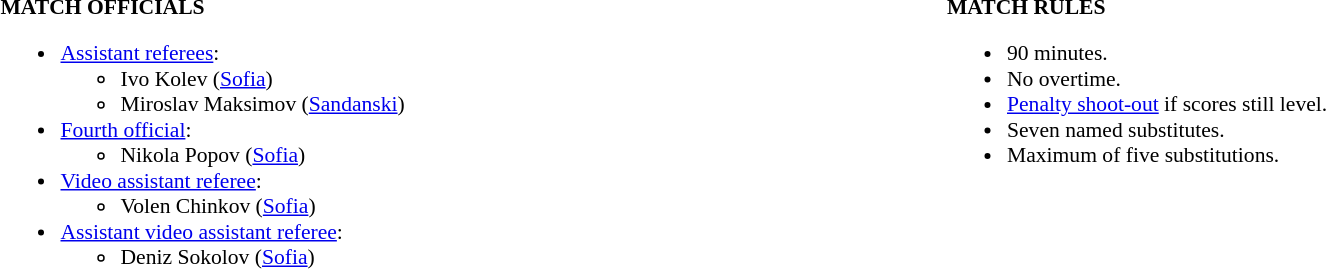<table width=100% style="font-size: 90%">
<tr>
<td width=50% valign=top><br><strong>MATCH OFFICIALS</strong><ul><li><a href='#'>Assistant referees</a>:<ul><li>Ivo Kolev (<a href='#'>Sofia</a>)</li><li>Miroslav Maksimov (<a href='#'>Sandanski</a>)</li></ul></li><li><a href='#'>Fourth official</a>:<ul><li>Nikola Popov (<a href='#'>Sofia</a>)</li></ul></li><li><a href='#'>Video assistant referee</a>:<ul><li>Volen Chinkov (<a href='#'>Sofia</a>)</li></ul></li><li><a href='#'>Assistant video assistant referee</a>:<ul><li>Deniz Sokolov (<a href='#'>Sofia</a>)</li></ul></li></ul></td>
<td width=50% valign=top><br><strong>MATCH RULES</strong><ul><li>90 minutes.</li><li>No overtime.</li><li><a href='#'>Penalty shoot-out</a> if scores still level.</li><li>Seven named substitutes.</li><li>Maximum of five substitutions.</li></ul></td>
</tr>
</table>
